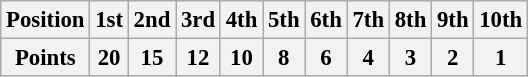<table class="wikitable" style="font-size:95%">
<tr>
<th>Position</th>
<th>1st</th>
<th>2nd</th>
<th>3rd</th>
<th>4th</th>
<th>5th</th>
<th>6th</th>
<th>7th</th>
<th>8th</th>
<th>9th</th>
<th>10th</th>
</tr>
<tr>
<th>Points</th>
<th>20</th>
<th>15</th>
<th>12</th>
<th>10</th>
<th>8</th>
<th>6</th>
<th>4</th>
<th>3</th>
<th>2</th>
<th>1</th>
</tr>
</table>
